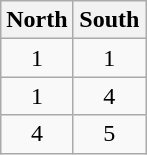<table class="wikitable" style="text-align:center; float:left; margin-right:1.0em">
<tr>
<th style="width:50%;">North</th>
<th style="width:50%;">South</th>
</tr>
<tr>
<td>1</td>
<td>1</td>
</tr>
<tr>
<td>1</td>
<td>4</td>
</tr>
<tr>
<td>4</td>
<td>5</td>
</tr>
</table>
